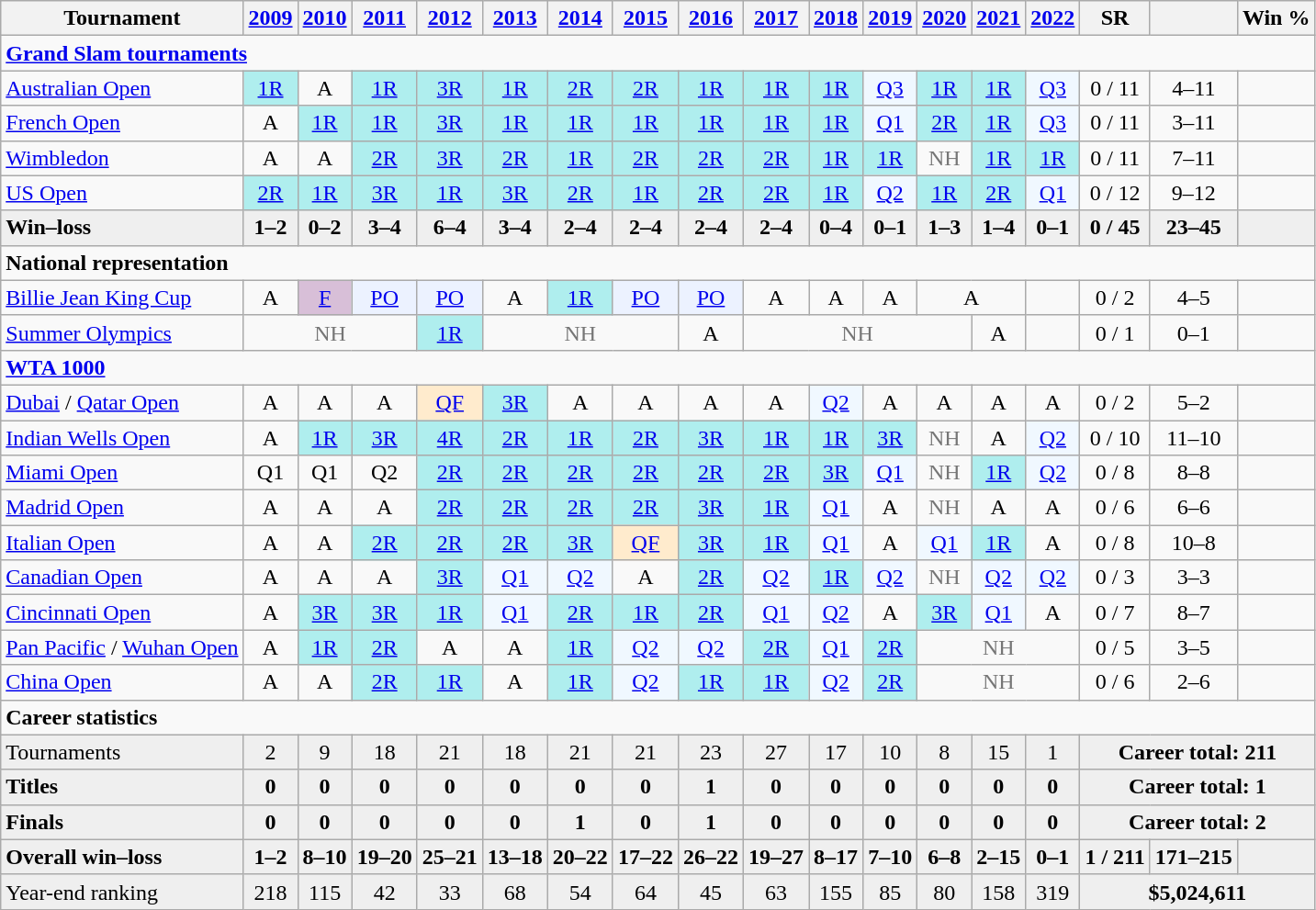<table class="wikitable nowrap" style=text-align:center>
<tr>
<th>Tournament</th>
<th><a href='#'>2009</a></th>
<th><a href='#'>2010</a></th>
<th><a href='#'>2011</a></th>
<th><a href='#'>2012</a></th>
<th><a href='#'>2013</a></th>
<th><a href='#'>2014</a></th>
<th><a href='#'>2015</a></th>
<th><a href='#'>2016</a></th>
<th><a href='#'>2017</a></th>
<th><a href='#'>2018</a></th>
<th><a href='#'>2019</a></th>
<th><a href='#'>2020</a></th>
<th><a href='#'>2021</a></th>
<th><a href='#'>2022</a></th>
<th>SR</th>
<th></th>
<th>Win %</th>
</tr>
<tr>
<td colspan="18" align="left"><strong><a href='#'>Grand Slam tournaments</a></strong></td>
</tr>
<tr>
<td align=left><a href='#'>Australian Open</a></td>
<td bgcolor=afeeee><a href='#'>1R</a></td>
<td>A</td>
<td bgcolor=afeeee><a href='#'>1R</a></td>
<td bgcolor=afeeee><a href='#'>3R</a></td>
<td bgcolor=afeeee><a href='#'>1R</a></td>
<td bgcolor=afeeee><a href='#'>2R</a></td>
<td bgcolor=afeeee><a href='#'>2R</a></td>
<td bgcolor=afeeee><a href='#'>1R</a></td>
<td bgcolor=afeeee><a href='#'>1R</a></td>
<td bgcolor=afeeee><a href='#'>1R</a></td>
<td bgcolor=f0f8ff><a href='#'>Q3</a></td>
<td bgcolor=afeeee><a href='#'>1R</a></td>
<td bgcolor=afeeee><a href='#'>1R</a></td>
<td bgcolor=f0f8ff><a href='#'>Q3</a></td>
<td>0 / 11</td>
<td>4–11</td>
<td></td>
</tr>
<tr>
<td align=left><a href='#'>French Open</a></td>
<td>A</td>
<td bgcolor=afeeee><a href='#'>1R</a></td>
<td bgcolor=afeeee><a href='#'>1R</a></td>
<td bgcolor=afeeee><a href='#'>3R</a></td>
<td bgcolor=afeeee><a href='#'>1R</a></td>
<td bgcolor=afeeee><a href='#'>1R</a></td>
<td bgcolor=afeeee><a href='#'>1R</a></td>
<td bgcolor=afeeee><a href='#'>1R</a></td>
<td bgcolor=afeeee><a href='#'>1R</a></td>
<td bgcolor=afeeee><a href='#'>1R</a></td>
<td bgcolor=f0f8ff><a href='#'>Q1</a></td>
<td bgcolor=afeeee><a href='#'>2R</a></td>
<td bgcolor=afeeee><a href='#'>1R</a></td>
<td bgcolor=f0f8ff><a href='#'>Q3</a></td>
<td>0 / 11</td>
<td>3–11</td>
<td></td>
</tr>
<tr>
<td align=left><a href='#'>Wimbledon</a></td>
<td>A</td>
<td>A</td>
<td bgcolor=afeeee><a href='#'>2R</a></td>
<td bgcolor=afeeee><a href='#'>3R</a></td>
<td bgcolor=afeeee><a href='#'>2R</a></td>
<td bgcolor=afeeee><a href='#'>1R</a></td>
<td bgcolor=afeeee><a href='#'>2R</a></td>
<td bgcolor=afeeee><a href='#'>2R</a></td>
<td bgcolor=afeeee><a href='#'>2R</a></td>
<td bgcolor=afeeee><a href='#'>1R</a></td>
<td bgcolor=afeeee><a href='#'>1R</a></td>
<td style=color:#767676>NH</td>
<td bgcolor=afeeee><a href='#'>1R</a></td>
<td bgcolor=afeeee><a href='#'>1R</a></td>
<td>0 / 11</td>
<td>7–11</td>
<td></td>
</tr>
<tr>
<td align=left><a href='#'>US Open</a></td>
<td bgcolor=afeeee><a href='#'>2R</a></td>
<td bgcolor=afeeee><a href='#'>1R</a></td>
<td bgcolor=afeeee><a href='#'>3R</a></td>
<td bgcolor=afeeee><a href='#'>1R</a></td>
<td bgcolor=afeeee><a href='#'>3R</a></td>
<td bgcolor=afeeee><a href='#'>2R</a></td>
<td bgcolor=afeeee><a href='#'>1R</a></td>
<td bgcolor=afeeee><a href='#'>2R</a></td>
<td bgcolor=afeeee><a href='#'>2R</a></td>
<td bgcolor=afeeee><a href='#'>1R</a></td>
<td bgcolor=f0f8ff><a href='#'>Q2</a></td>
<td bgcolor=afeeee><a href='#'>1R</a></td>
<td bgcolor=afeeee><a href='#'>2R</a></td>
<td bgcolor=f0f8ff><a href='#'>Q1</a></td>
<td>0 / 12</td>
<td>9–12</td>
<td></td>
</tr>
<tr style=background:#efefef;font-weight:bold>
<td style=text-align:left>Win–loss</td>
<td>1–2</td>
<td>0–2</td>
<td>3–4</td>
<td>6–4</td>
<td>3–4</td>
<td>2–4</td>
<td>2–4</td>
<td>2–4</td>
<td>2–4</td>
<td>0–4</td>
<td>0–1</td>
<td>1–3</td>
<td>1–4</td>
<td>0–1</td>
<td>0 / 45</td>
<td>23–45</td>
<td></td>
</tr>
<tr>
<td colspan="18" align="left"><strong>National representation</strong></td>
</tr>
<tr>
<td align=left><a href='#'>Billie Jean King Cup</a></td>
<td>A</td>
<td bgcolor=thistle><a href='#'>F</a></td>
<td bgcolor=ecf2ff><a href='#'>PO</a></td>
<td bgcolor=ecf2ff><a href='#'>PO</a></td>
<td>A</td>
<td bgcolor=afeeee><a href='#'>1R</a></td>
<td bgcolor=ecf2ff><a href='#'>PO</a></td>
<td bgcolor=ecf2ff><a href='#'>PO</a></td>
<td>A</td>
<td>A</td>
<td>A</td>
<td colspan="2">A</td>
<td></td>
<td>0 / 2</td>
<td>4–5</td>
<td></td>
</tr>
<tr>
<td align=left><a href='#'>Summer Olympics</a></td>
<td colspan=3 style=color:#767676>NH</td>
<td bgcolor=afeeee><a href='#'>1R</a></td>
<td colspan=3 style=color:#767676>NH</td>
<td>A</td>
<td colspan=4 style=color:#767676>NH</td>
<td>A</td>
<td></td>
<td>0 / 1</td>
<td>0–1</td>
<td></td>
</tr>
<tr>
<td colspan="18" align="left"><strong><a href='#'>WTA 1000</a></strong></td>
</tr>
<tr>
<td align=left><a href='#'>Dubai</a> / <a href='#'>Qatar Open</a></td>
<td>A</td>
<td>A</td>
<td>A</td>
<td bgcolor=ffebcd><a href='#'>QF</a></td>
<td bgcolor=afeeee><a href='#'>3R</a></td>
<td>A</td>
<td>A</td>
<td>A</td>
<td>A</td>
<td bgcolor=f0f8ff><a href='#'>Q2</a></td>
<td>A</td>
<td>A</td>
<td>A</td>
<td>A</td>
<td>0 / 2</td>
<td>5–2</td>
<td></td>
</tr>
<tr>
<td align=left><a href='#'>Indian Wells Open</a></td>
<td>A</td>
<td bgcolor=afeeee><a href='#'>1R</a></td>
<td bgcolor=afeeee><a href='#'>3R</a></td>
<td bgcolor=afeeee><a href='#'>4R</a></td>
<td bgcolor=afeeee><a href='#'>2R</a></td>
<td bgcolor=afeeee><a href='#'>1R</a></td>
<td bgcolor=afeeee><a href='#'>2R</a></td>
<td bgcolor=afeeee><a href='#'>3R</a></td>
<td bgcolor=afeeee><a href='#'>1R</a></td>
<td bgcolor=afeeee><a href='#'>1R</a></td>
<td bgcolor=afeeee><a href='#'>3R</a></td>
<td style="color:#767676">NH</td>
<td>A</td>
<td bgcolor=f0f8ff><a href='#'>Q2</a></td>
<td>0 / 10</td>
<td>11–10</td>
<td></td>
</tr>
<tr>
<td align=left><a href='#'>Miami Open</a></td>
<td>Q1</td>
<td>Q1</td>
<td>Q2</td>
<td bgcolor=afeeee><a href='#'>2R</a></td>
<td bgcolor=afeeee><a href='#'>2R</a></td>
<td bgcolor=afeeee><a href='#'>2R</a></td>
<td bgcolor=afeeee><a href='#'>2R</a></td>
<td bgcolor=afeeee><a href='#'>2R</a></td>
<td bgcolor=afeeee><a href='#'>2R</a></td>
<td bgcolor=afeeee><a href='#'>3R</a></td>
<td bgcolor=f0f8ff><a href='#'>Q1</a></td>
<td style=color:#767676>NH</td>
<td bgcolor=afeeee><a href='#'>1R</a></td>
<td bgcolor=f0f8ff><a href='#'>Q2</a></td>
<td>0 / 8</td>
<td>8–8</td>
<td></td>
</tr>
<tr>
<td align=left><a href='#'>Madrid Open</a></td>
<td>A</td>
<td>A</td>
<td>A</td>
<td bgcolor=afeeee><a href='#'>2R</a></td>
<td bgcolor=afeeee><a href='#'>2R</a></td>
<td bgcolor=afeeee><a href='#'>2R</a></td>
<td bgcolor=afeeee><a href='#'>2R</a></td>
<td bgcolor=afeeee><a href='#'>3R</a></td>
<td bgcolor=afeeee><a href='#'>1R</a></td>
<td bgcolor=f0f8ff><a href='#'>Q1</a></td>
<td>A</td>
<td style=color:#767676>NH</td>
<td>A</td>
<td>A</td>
<td>0 / 6</td>
<td>6–6</td>
<td></td>
</tr>
<tr>
<td align=left><a href='#'>Italian Open</a></td>
<td>A</td>
<td>A</td>
<td bgcolor=afeeee><a href='#'>2R</a></td>
<td bgcolor=afeeee><a href='#'>2R</a></td>
<td bgcolor=afeeee><a href='#'>2R</a></td>
<td bgcolor=afeeee><a href='#'>3R</a></td>
<td bgcolor=ffebcd><a href='#'>QF</a></td>
<td bgcolor=afeeee><a href='#'>3R</a></td>
<td bgcolor=afeeee><a href='#'>1R</a></td>
<td bgcolor=f0f8ff><a href='#'>Q1</a></td>
<td>A</td>
<td bgcolor=f0f8ff><a href='#'>Q1</a></td>
<td bgcolor=afeeee><a href='#'>1R</a></td>
<td>A</td>
<td>0 / 8</td>
<td>10–8</td>
<td></td>
</tr>
<tr>
<td align=left><a href='#'>Canadian Open</a></td>
<td>A</td>
<td>A</td>
<td>A</td>
<td bgcolor=afeeee><a href='#'>3R</a></td>
<td bgcolor=f0f8ff><a href='#'>Q1</a></td>
<td bgcolor=f0f8ff><a href='#'>Q2</a></td>
<td>A</td>
<td bgcolor=afeeee><a href='#'>2R</a></td>
<td bgcolor=f0f8ff><a href='#'>Q2</a></td>
<td bgcolor=afeeee><a href='#'>1R</a></td>
<td bgcolor=f0f8ff><a href='#'>Q2</a></td>
<td style=color:#767676>NH</td>
<td bgcolor=f0f8ff><a href='#'>Q2</a></td>
<td style=background:#f0f8ff><a href='#'>Q2</a></td>
<td>0 / 3</td>
<td>3–3</td>
<td></td>
</tr>
<tr>
<td align=left><a href='#'>Cincinnati Open</a></td>
<td>A</td>
<td bgcolor=afeeee><a href='#'>3R</a></td>
<td bgcolor=afeeee><a href='#'>3R</a></td>
<td bgcolor=afeeee><a href='#'>1R</a></td>
<td bgcolor=f0f8ff><a href='#'>Q1</a></td>
<td bgcolor=afeeee><a href='#'>2R</a></td>
<td bgcolor=afeeee><a href='#'>1R</a></td>
<td bgcolor=afeeee><a href='#'>2R</a></td>
<td bgcolor=f0f8ff><a href='#'>Q1</a></td>
<td bgcolor=f0f8ff><a href='#'>Q2</a></td>
<td>A</td>
<td bgcolor=afeeee><a href='#'>3R</a></td>
<td bgcolor=f0f8ff><a href='#'>Q1</a></td>
<td>A</td>
<td>0 / 7</td>
<td>8–7</td>
<td></td>
</tr>
<tr>
<td align=left><a href='#'>Pan Pacific</a> / <a href='#'>Wuhan Open</a></td>
<td>A</td>
<td bgcolor=afeeee><a href='#'>1R</a></td>
<td bgcolor=afeeee><a href='#'>2R</a></td>
<td>A</td>
<td>A</td>
<td bgcolor=afeeee><a href='#'>1R</a></td>
<td bgcolor=f0f8ff><a href='#'>Q2</a></td>
<td bgcolor=f0f8ff><a href='#'>Q2</a></td>
<td bgcolor=afeeee><a href='#'>2R</a></td>
<td bgcolor=f0f8ff><a href='#'>Q1</a></td>
<td bgcolor=afeeee><a href='#'>2R</a></td>
<td colspan="3" style="color:#767676">NH</td>
<td>0 / 5</td>
<td>3–5</td>
<td></td>
</tr>
<tr>
<td align=left><a href='#'>China Open</a></td>
<td>A</td>
<td>A</td>
<td bgcolor=afeeee><a href='#'>2R</a></td>
<td bgcolor=afeeee><a href='#'>1R</a></td>
<td>A</td>
<td bgcolor=afeeee><a href='#'>1R</a></td>
<td bgcolor=f0f8ff><a href='#'>Q2</a></td>
<td bgcolor=afeeee><a href='#'>1R</a></td>
<td bgcolor=afeeee><a href='#'>1R</a></td>
<td bgcolor=f0f8ff><a href='#'>Q2</a></td>
<td bgcolor=afeeee><a href='#'>2R</a></td>
<td colspan="3" style=color:#767676>NH</td>
<td>0 / 6</td>
<td>2–6</td>
<td></td>
</tr>
<tr>
<td colspan="18" align="left"><strong>Career statistics</strong></td>
</tr>
<tr style=background:#efefef>
<td align=left>Tournaments</td>
<td>2</td>
<td>9</td>
<td>18</td>
<td>21</td>
<td>18</td>
<td>21</td>
<td>21</td>
<td>23</td>
<td>27</td>
<td>17</td>
<td>10</td>
<td>8</td>
<td>15</td>
<td>1</td>
<td colspan=3><strong>Career total: 211</strong></td>
</tr>
<tr style=background:#efefef;font-weight:bold>
<td style=text-align:left>Titles</td>
<td>0</td>
<td>0</td>
<td>0</td>
<td>0</td>
<td>0</td>
<td>0</td>
<td>0</td>
<td>1</td>
<td>0</td>
<td>0</td>
<td>0</td>
<td>0</td>
<td>0</td>
<td>0</td>
<td colspan=3>Career total: 1</td>
</tr>
<tr style=background:#efefef;font-weight:bold>
<td style=text-align:left>Finals</td>
<td>0</td>
<td>0</td>
<td>0</td>
<td>0</td>
<td>0</td>
<td>1</td>
<td>0</td>
<td>1</td>
<td>0</td>
<td>0</td>
<td>0</td>
<td>0</td>
<td>0</td>
<td>0</td>
<td colspan=3>Career total: 2</td>
</tr>
<tr style=background:#efefef;font-weight:bold>
<td style=text-align:left>Overall win–loss</td>
<td>1–2</td>
<td>8–10</td>
<td>19–20</td>
<td>25–21</td>
<td>13–18</td>
<td>20–22</td>
<td>17–22</td>
<td>26–22</td>
<td>19–27</td>
<td>8–17</td>
<td>7–10</td>
<td>6–8</td>
<td>2–15</td>
<td>0–1</td>
<td>1 / 211</td>
<td>171–215</td>
<td></td>
</tr>
<tr style=background:#efefef>
<td align=left>Year-end ranking</td>
<td>218</td>
<td>115</td>
<td>42</td>
<td>33</td>
<td>68</td>
<td>54</td>
<td>64</td>
<td>45</td>
<td>63</td>
<td>155</td>
<td>85</td>
<td>80</td>
<td>158</td>
<td>319</td>
<td colspan=3><strong>$5,024,611</strong></td>
</tr>
</table>
